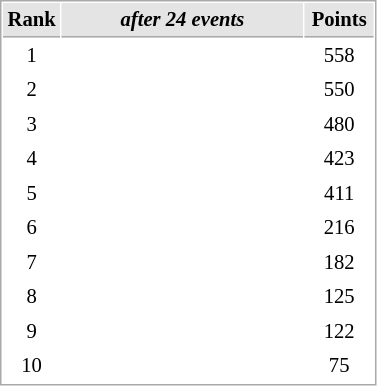<table cellspacing="1" cellpadding="3" style="border:1px solid #AAAAAA;font-size:86%">
<tr bgcolor="#E4E4E4">
<th style="border-bottom:1px solid #AAAAAA" width=10>Rank</th>
<th style="border-bottom:1px solid #AAAAAA" width=155><em>after 24 events</em></th>
<th style="border-bottom:1px solid #AAAAAA" width=40>Points</th>
</tr>
<tr>
<td align=center>1</td>
<td></td>
<td align=center>558</td>
</tr>
<tr>
<td align=center>2</td>
<td></td>
<td align=center>550</td>
</tr>
<tr>
<td align=center>3</td>
<td></td>
<td align=center>480</td>
</tr>
<tr>
<td align=center>4</td>
<td></td>
<td align=center>423</td>
</tr>
<tr>
<td align=center>5</td>
<td></td>
<td align=center>411</td>
</tr>
<tr>
<td align=center>6</td>
<td></td>
<td align=center>216</td>
</tr>
<tr>
<td align=center>7</td>
<td></td>
<td align=center>182</td>
</tr>
<tr>
<td align=center>8</td>
<td></td>
<td align=center>125</td>
</tr>
<tr>
<td align=center>9</td>
<td></td>
<td align=center>122</td>
</tr>
<tr>
<td align=center>10</td>
<td></td>
<td align=center>75</td>
</tr>
</table>
